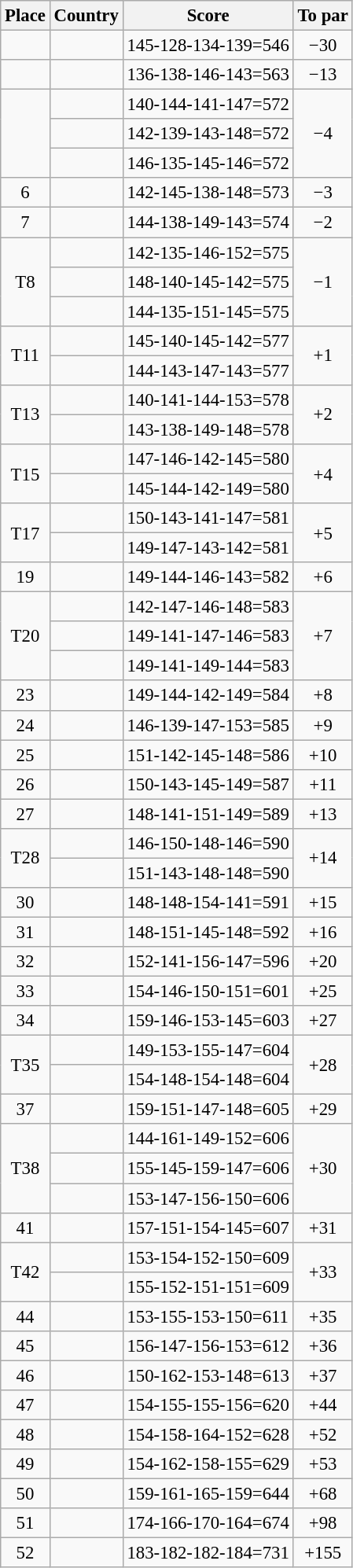<table class="wikitable" style="font-size:95%;">
<tr>
<th>Place</th>
<th>Country</th>
<th>Score</th>
<th>To par</th>
</tr>
<tr>
<td align=center></td>
<td></td>
<td>145-128-134-139=546</td>
<td align=center>−30</td>
</tr>
<tr>
<td align=center></td>
<td></td>
<td>136-138-146-143=563</td>
<td align=center>−13</td>
</tr>
<tr>
<td rowspan=3 align=center></td>
<td></td>
<td>140-144-141-147=572</td>
<td rowspan=3 align=center>−4</td>
</tr>
<tr>
<td></td>
<td>142-139-143-148=572</td>
</tr>
<tr>
<td></td>
<td>146-135-145-146=572</td>
</tr>
<tr>
<td align=center>6</td>
<td></td>
<td>142-145-138-148=573</td>
<td align=center>−3</td>
</tr>
<tr>
<td align=center>7</td>
<td></td>
<td>144-138-149-143=574</td>
<td align=center>−2</td>
</tr>
<tr>
<td rowspan=3 align=center>T8</td>
<td></td>
<td>142-135-146-152=575</td>
<td rowspan=3 align=center>−1</td>
</tr>
<tr>
<td></td>
<td>148-140-145-142=575</td>
</tr>
<tr>
<td></td>
<td>144-135-151-145=575</td>
</tr>
<tr>
<td rowspan=2 align=center>T11</td>
<td></td>
<td>145-140-145-142=577</td>
<td rowspan=2 align=center>+1</td>
</tr>
<tr>
<td></td>
<td>144-143-147-143=577</td>
</tr>
<tr>
<td rowspan=2 align=center>T13</td>
<td></td>
<td>140-141-144-153=578</td>
<td rowspan=2 align=center>+2</td>
</tr>
<tr>
<td></td>
<td>143-138-149-148=578</td>
</tr>
<tr>
<td rowspan=2 align=center>T15</td>
<td></td>
<td>147-146-142-145=580</td>
<td rowspan=2 align=center>+4</td>
</tr>
<tr>
<td></td>
<td>145-144-142-149=580</td>
</tr>
<tr>
<td rowspan=2 align=center>T17</td>
<td></td>
<td>150-143-141-147=581</td>
<td rowspan=2 align=center>+5</td>
</tr>
<tr>
<td></td>
<td>149-147-143-142=581</td>
</tr>
<tr>
<td align=center>19</td>
<td></td>
<td>149-144-146-143=582</td>
<td align=center>+6</td>
</tr>
<tr>
<td rowspan=3 align=center>T20</td>
<td></td>
<td>142-147-146-148=583</td>
<td rowspan=3 align=center>+7</td>
</tr>
<tr>
<td></td>
<td>149-141-147-146=583</td>
</tr>
<tr>
<td></td>
<td>149-141-149-144=583</td>
</tr>
<tr>
<td align=center>23</td>
<td></td>
<td>149-144-142-149=584</td>
<td align=center>+8</td>
</tr>
<tr>
<td align=center>24</td>
<td></td>
<td>146-139-147-153=585</td>
<td align=center>+9</td>
</tr>
<tr>
<td align=center>25</td>
<td></td>
<td>151-142-145-148=586</td>
<td align=center>+10</td>
</tr>
<tr>
<td align=center>26</td>
<td></td>
<td>150-143-145-149=587</td>
<td align=center>+11</td>
</tr>
<tr>
<td align=center>27</td>
<td></td>
<td>148-141-151-149=589</td>
<td align=center>+13</td>
</tr>
<tr>
<td rowspan=2 align=center>T28</td>
<td></td>
<td>146-150-148-146=590</td>
<td rowspan=2 align=center>+14</td>
</tr>
<tr>
<td></td>
<td>151-143-148-148=590</td>
</tr>
<tr>
<td align=center>30</td>
<td></td>
<td>148-148-154-141=591</td>
<td align=center>+15</td>
</tr>
<tr>
<td align=center>31</td>
<td></td>
<td>148-151-145-148=592</td>
<td align=center>+16</td>
</tr>
<tr>
<td align=center>32</td>
<td></td>
<td>152-141-156-147=596</td>
<td align=center>+20</td>
</tr>
<tr>
<td align=center>33</td>
<td></td>
<td>154-146-150-151=601</td>
<td align=center>+25</td>
</tr>
<tr>
<td align=center>34</td>
<td></td>
<td>159-146-153-145=603</td>
<td align=center>+27</td>
</tr>
<tr>
<td rowspan=2 align=center>T35</td>
<td></td>
<td>149-153-155-147=604</td>
<td rowspan=2 align=center>+28</td>
</tr>
<tr>
<td></td>
<td>154-148-154-148=604</td>
</tr>
<tr>
<td align=center>37</td>
<td></td>
<td>159-151-147-148=605</td>
<td align=center>+29</td>
</tr>
<tr>
<td rowspan=3 align=center>T38</td>
<td></td>
<td>144-161-149-152=606</td>
<td rowspan=3 align=center>+30</td>
</tr>
<tr>
<td></td>
<td>155-145-159-147=606</td>
</tr>
<tr>
<td></td>
<td>153-147-156-150=606</td>
</tr>
<tr>
<td align=center>41</td>
<td></td>
<td>157-151-154-145=607</td>
<td align=center>+31</td>
</tr>
<tr>
<td rowspan=2 align=center>T42</td>
<td></td>
<td>153-154-152-150=609</td>
<td rowspan=2 align=center>+33</td>
</tr>
<tr>
<td></td>
<td>155-152-151-151=609</td>
</tr>
<tr>
<td align=center>44</td>
<td></td>
<td>153-155-153-150=611</td>
<td align=center>+35</td>
</tr>
<tr>
<td align=center>45</td>
<td></td>
<td>156-147-156-153=612</td>
<td align=center>+36</td>
</tr>
<tr>
<td align=center>46</td>
<td></td>
<td>150-162-153-148=613</td>
<td align=center>+37</td>
</tr>
<tr>
<td align=center>47</td>
<td></td>
<td>154-155-155-156=620</td>
<td align=center>+44</td>
</tr>
<tr>
<td align=center>48</td>
<td></td>
<td>154-158-164-152=628</td>
<td align=center>+52</td>
</tr>
<tr>
<td align=center>49</td>
<td></td>
<td>154-162-158-155=629</td>
<td align=center>+53</td>
</tr>
<tr>
<td align=center>50</td>
<td></td>
<td>159-161-165-159=644</td>
<td align=center>+68</td>
</tr>
<tr>
<td align=center>51</td>
<td></td>
<td>174-166-170-164=674</td>
<td align=center>+98</td>
</tr>
<tr>
<td align=center>52</td>
<td></td>
<td>183-182-182-184=731</td>
<td align=center>+155</td>
</tr>
</table>
